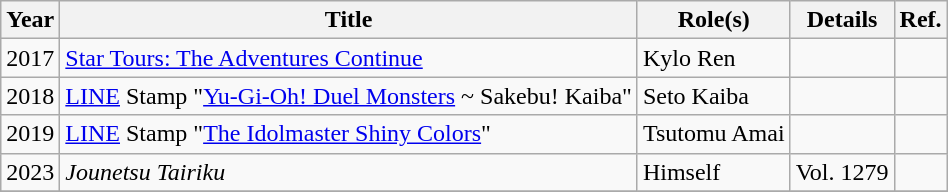<table class="wikitable">
<tr>
<th>Year</th>
<th>Title</th>
<th>Role(s)</th>
<th>Details</th>
<th>Ref.</th>
</tr>
<tr>
<td>2017</td>
<td><a href='#'>Star Tours: The Adventures Continue</a></td>
<td>Kylo Ren</td>
<td></td>
<td></td>
</tr>
<tr>
<td>2018</td>
<td><a href='#'>LINE</a> Stamp "<a href='#'>Yu-Gi-Oh! Duel Monsters</a> ~ Sakebu! Kaiba"</td>
<td>Seto Kaiba</td>
<td></td>
<td></td>
</tr>
<tr>
<td>2019</td>
<td><a href='#'>LINE</a> Stamp "<a href='#'>The Idolmaster Shiny Colors</a>"</td>
<td>Tsutomu Amai</td>
<td></td>
<td></td>
</tr>
<tr>
<td>2023</td>
<td><em>Jounetsu Tairiku</em></td>
<td>Himself</td>
<td>Vol. 1279</td>
<td></td>
</tr>
<tr>
</tr>
</table>
